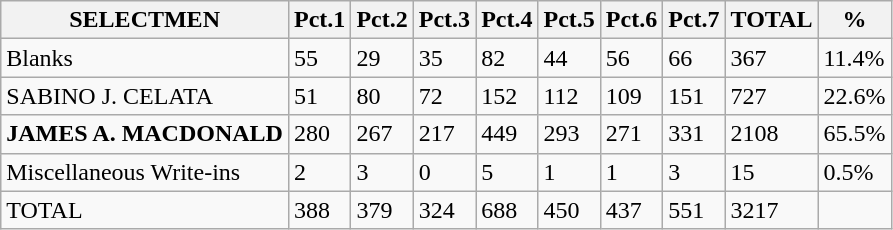<table class="wikitable" left; margin-left:1em">
<tr>
<th>SELECTMEN</th>
<th>Pct.1</th>
<th>Pct.2</th>
<th>Pct.3</th>
<th>Pct.4</th>
<th>Pct.5</th>
<th>Pct.6</th>
<th>Pct.7</th>
<th>TOTAL</th>
<th>%</th>
</tr>
<tr>
<td>Blanks</td>
<td>55</td>
<td>29</td>
<td>35</td>
<td>82</td>
<td>44</td>
<td>56</td>
<td>66</td>
<td>367</td>
<td>11.4%</td>
</tr>
<tr>
<td>SABINO J. CELATA</td>
<td>51</td>
<td>80</td>
<td>72</td>
<td>152</td>
<td>112</td>
<td>109</td>
<td>151</td>
<td>727</td>
<td>22.6%</td>
</tr>
<tr>
<td><strong>JAMES A. MACDONALD</strong></td>
<td>280</td>
<td>267</td>
<td>217</td>
<td>449</td>
<td>293</td>
<td>271</td>
<td>331</td>
<td>2108</td>
<td>65.5%</td>
</tr>
<tr>
<td>Miscellaneous Write-ins</td>
<td>2</td>
<td>3</td>
<td>0</td>
<td>5</td>
<td>1</td>
<td>1</td>
<td>3</td>
<td>15</td>
<td>0.5%</td>
</tr>
<tr>
<td>TOTAL</td>
<td>388</td>
<td>379</td>
<td>324</td>
<td>688</td>
<td>450</td>
<td>437</td>
<td>551</td>
<td>3217</td>
<td></td>
</tr>
</table>
